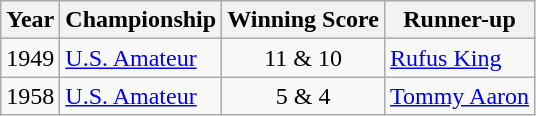<table class="wikitable">
<tr>
<th>Year</th>
<th>Championship</th>
<th>Winning Score</th>
<th>Runner-up</th>
</tr>
<tr>
<td>1949</td>
<td><a href='#'>U.S. Amateur</a></td>
<td align=center>11 & 10</td>
<td> <a href='#'>Rufus King</a></td>
</tr>
<tr>
<td>1958</td>
<td><a href='#'>U.S. Amateur</a></td>
<td align=center>5 & 4</td>
<td> <a href='#'>Tommy Aaron</a></td>
</tr>
</table>
